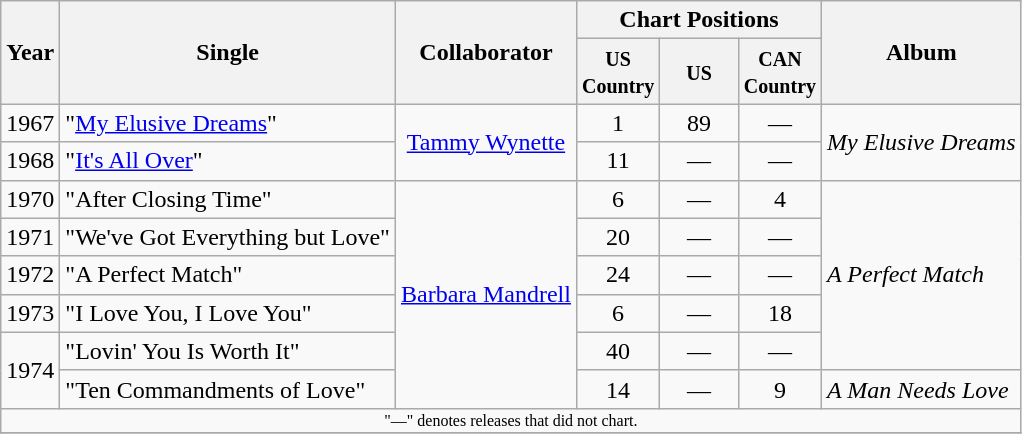<table class="wikitable">
<tr>
<th rowspan="2">Year</th>
<th rowspan="2">Single</th>
<th rowspan="2">Collaborator</th>
<th colspan="3">Chart Positions</th>
<th rowspan="2">Album</th>
</tr>
<tr>
<th width="45"><small>US Country</small></th>
<th width="45"><small>US</small></th>
<th width="45"><small>CAN Country</small></th>
</tr>
<tr>
<td>1967</td>
<td>"<a href='#'>My Elusive Dreams</a>"</td>
<td align="center" rowspan="2"><a href='#'>Tammy Wynette</a></td>
<td align="center">1</td>
<td align="center">89</td>
<td align="center">—</td>
<td rowspan="2"><em>My Elusive Dreams</em></td>
</tr>
<tr>
<td>1968</td>
<td>"<a href='#'>It's All Over</a>"</td>
<td align="center">11</td>
<td align="center">—</td>
<td align="center">—</td>
</tr>
<tr>
<td>1970</td>
<td>"After Closing Time"</td>
<td align="center" rowspan="6"><a href='#'>Barbara Mandrell</a></td>
<td align="center">6</td>
<td align="center">—</td>
<td align="center">4</td>
<td rowspan="5"><em>A Perfect Match</em></td>
</tr>
<tr>
<td>1971</td>
<td>"We've Got Everything but Love"</td>
<td align="center">20</td>
<td align="center">—</td>
<td align="center">—</td>
</tr>
<tr>
<td>1972</td>
<td>"A Perfect Match"</td>
<td align="center">24</td>
<td align="center">—</td>
<td align="center">—</td>
</tr>
<tr>
<td>1973</td>
<td>"I Love You, I Love You"</td>
<td align="center">6</td>
<td align="center">—</td>
<td align="center">18</td>
</tr>
<tr>
<td rowspan="2">1974</td>
<td>"Lovin' You Is Worth It"</td>
<td align="center">40</td>
<td align="center">—</td>
<td align="center">—</td>
</tr>
<tr>
<td>"Ten Commandments of Love"</td>
<td align="center">14</td>
<td align="center">—</td>
<td align="center">9</td>
<td><em>A Man Needs Love</em></td>
</tr>
<tr>
<td align="center" colspan="7" style="font-size: 8pt">"—" denotes releases that did not chart.</td>
</tr>
<tr>
</tr>
</table>
